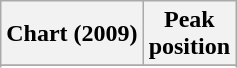<table class="wikitable sortable">
<tr>
<th>Chart (2009)</th>
<th>Peak <br>position</th>
</tr>
<tr>
</tr>
<tr>
</tr>
<tr>
</tr>
<tr>
</tr>
</table>
